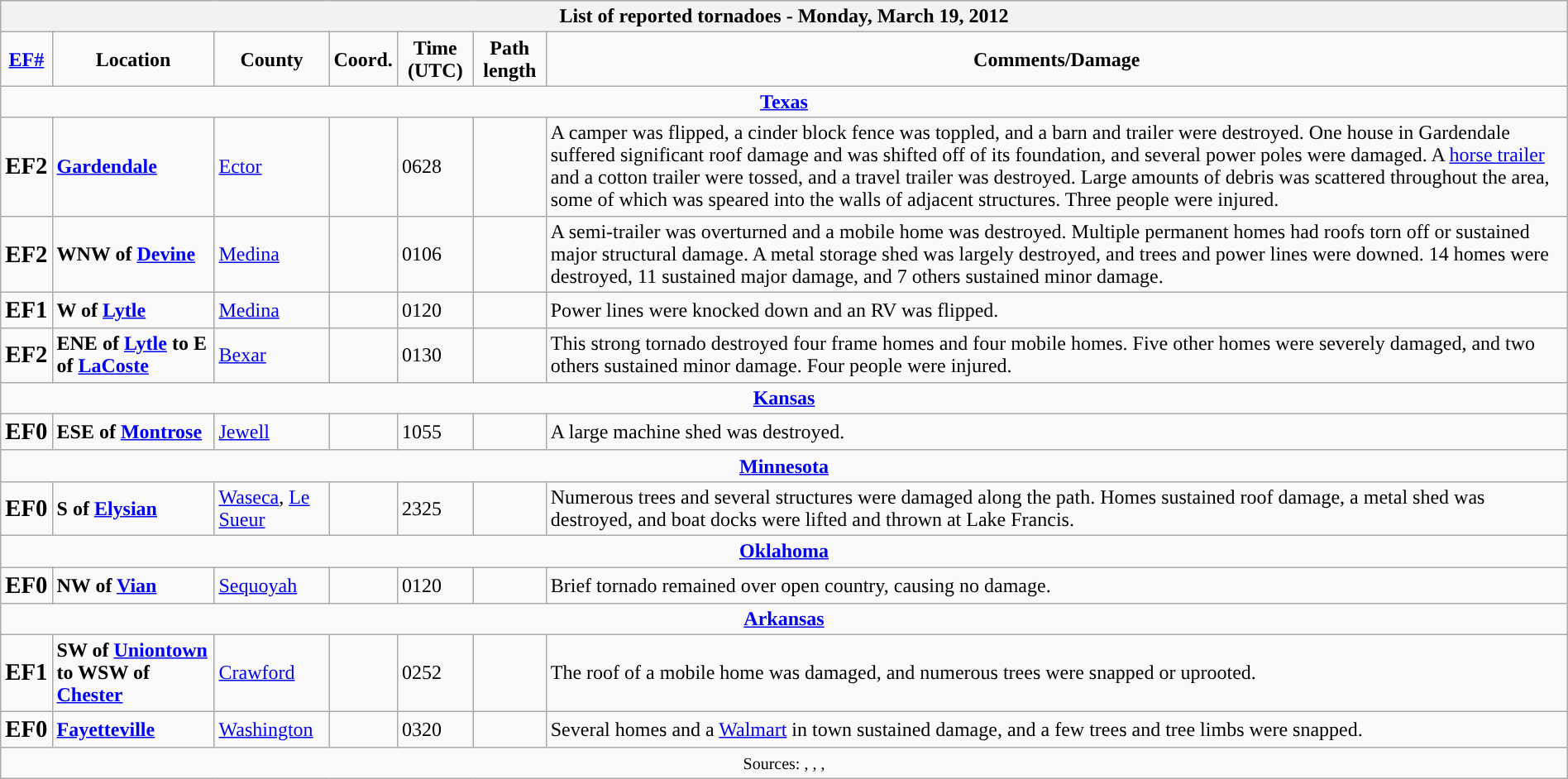<table class="wikitable collapsible" width="100%">
<tr>
<th colspan="7">List of reported tornadoes - Monday, March 19, 2012</th>
</tr>
<tr style="text-align:center;">
<td><strong><a href='#'>EF#</a></strong></td>
<td><strong>Location</strong></td>
<td><strong>County</strong></td>
<td><strong>Coord.</strong></td>
<td><strong>Time (UTC)</strong></td>
<td><strong>Path length</strong></td>
<td><strong>Comments/Damage</strong></td>
</tr>
<tr>
<td colspan="7" align=center><strong><a href='#'>Texas</a></strong></td>
</tr>
<tr>
<td><big><strong>EF2</strong></big></td>
<td><strong><a href='#'>Gardendale</a></strong></td>
<td><a href='#'>Ector</a></td>
<td></td>
<td>0628</td>
<td></td>
<td>A camper was flipped, a cinder block fence was toppled, and a barn and trailer were destroyed. One house in Gardendale suffered significant roof damage and was shifted off of its foundation, and several power poles were damaged. A <a href='#'>horse trailer</a> and a cotton trailer were tossed, and a travel trailer was destroyed. Large amounts of debris was scattered throughout the area, some of which was speared into the walls of adjacent structures. Three people were injured.</td>
</tr>
<tr>
<td><big><strong>EF2</strong></big></td>
<td><strong>WNW of <a href='#'>Devine</a></strong></td>
<td><a href='#'>Medina</a></td>
<td></td>
<td>0106</td>
<td></td>
<td>A semi-trailer was overturned and a mobile home was destroyed. Multiple permanent homes had roofs torn off or sustained major structural damage. A metal storage shed was largely destroyed, and trees and power lines were downed. 14 homes were destroyed, 11 sustained major damage, and 7 others sustained minor damage.</td>
</tr>
<tr>
<td><big><strong>EF1</strong></big></td>
<td><strong>W of <a href='#'>Lytle</a></strong></td>
<td><a href='#'>Medina</a></td>
<td></td>
<td>0120</td>
<td></td>
<td>Power lines were knocked down and an RV was flipped.</td>
</tr>
<tr>
<td><big><strong>EF2</strong></big></td>
<td><strong>ENE of <a href='#'>Lytle</a> to E of <a href='#'>LaCoste</a></strong></td>
<td><a href='#'>Bexar</a></td>
<td></td>
<td>0130</td>
<td></td>
<td>This strong tornado destroyed four frame homes and four mobile homes. Five other homes were severely damaged, and two others sustained minor damage. Four people were injured.</td>
</tr>
<tr>
<td colspan="7" align=center><strong><a href='#'>Kansas</a></strong></td>
</tr>
<tr>
<td><big><strong>EF0</strong></big></td>
<td><strong>ESE of <a href='#'>Montrose</a></strong></td>
<td><a href='#'>Jewell</a></td>
<td></td>
<td>1055</td>
<td></td>
<td>A large machine shed was destroyed.</td>
</tr>
<tr>
<td colspan="7" align=center><strong><a href='#'>Minnesota</a></strong></td>
</tr>
<tr>
<td><big><strong>EF0</strong></big></td>
<td><strong>S of <a href='#'>Elysian</a></strong></td>
<td><a href='#'>Waseca</a>, <a href='#'>Le Sueur</a></td>
<td></td>
<td>2325</td>
<td></td>
<td>Numerous trees and several structures were damaged along the path. Homes sustained roof damage, a metal shed was destroyed, and boat docks were lifted and thrown at Lake Francis.</td>
</tr>
<tr>
<td colspan="7" align=center><strong><a href='#'>Oklahoma</a></strong></td>
</tr>
<tr>
<td><big><strong>EF0</strong></big></td>
<td><strong>NW of <a href='#'>Vian</a></strong></td>
<td><a href='#'>Sequoyah</a></td>
<td></td>
<td>0120</td>
<td></td>
<td>Brief tornado remained over open country, causing no damage.</td>
</tr>
<tr>
<td colspan="7" align=center><strong><a href='#'>Arkansas</a></strong></td>
</tr>
<tr>
<td><big><strong>EF1</strong></big></td>
<td><strong>SW of <a href='#'>Uniontown</a> to WSW of <a href='#'>Chester</a></strong></td>
<td><a href='#'>Crawford</a></td>
<td></td>
<td>0252</td>
<td></td>
<td>The roof of a mobile home was damaged, and numerous trees were snapped or uprooted.</td>
</tr>
<tr>
<td><big><strong>EF0</strong></big></td>
<td><strong><a href='#'>Fayetteville</a></strong></td>
<td><a href='#'>Washington</a></td>
<td></td>
<td>0320</td>
<td></td>
<td>Several homes and a <a href='#'>Walmart</a> in town sustained damage, and a few trees and tree limbs were snapped.</td>
</tr>
<tr>
<td colspan="7" align=center><small>Sources: , , , </small></td>
</tr>
</table>
